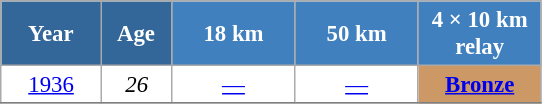<table class="wikitable" style="font-size:95%; text-align:center; border:grey solid 1px; border-collapse:collapse; background:#ffffff;">
<tr>
<th style="background-color:#369; color:white; width:60px;"> Year </th>
<th style="background-color:#369; color:white; width:40px;"> Age </th>
<th style="background-color:#4180be; color:white; width:75px;"> 18 km </th>
<th style="background-color:#4180be; color:white; width:75px;"> 50 km </th>
<th style="background-color:#4180be; color:white; width:75px;"> 4 × 10 km <br> relay </th>
</tr>
<tr>
<td><a href='#'>1936</a></td>
<td><em>26</em></td>
<td><a href='#'>—</a></td>
<td><a href='#'>—</a></td>
<td bgcolor="cc9966"><a href='#'><strong>Bronze</strong></a></td>
</tr>
<tr>
</tr>
</table>
